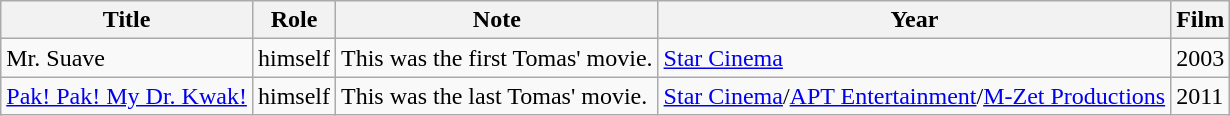<table class="wikitable">
<tr>
<th>Title</th>
<th>Role</th>
<th>Note</th>
<th>Year</th>
<th>Film</th>
</tr>
<tr>
<td>Mr. Suave</td>
<td>himself</td>
<td>This was the first Tomas' movie.</td>
<td><a href='#'>Star Cinema</a></td>
<td>2003</td>
</tr>
<tr>
<td><a href='#'>Pak! Pak! My Dr. Kwak!</a></td>
<td>himself</td>
<td>This was the last Tomas' movie.</td>
<td><a href='#'>Star Cinema</a>/<a href='#'>APT Entertainment</a>/<a href='#'>M-Zet Productions</a></td>
<td>2011</td>
</tr>
</table>
